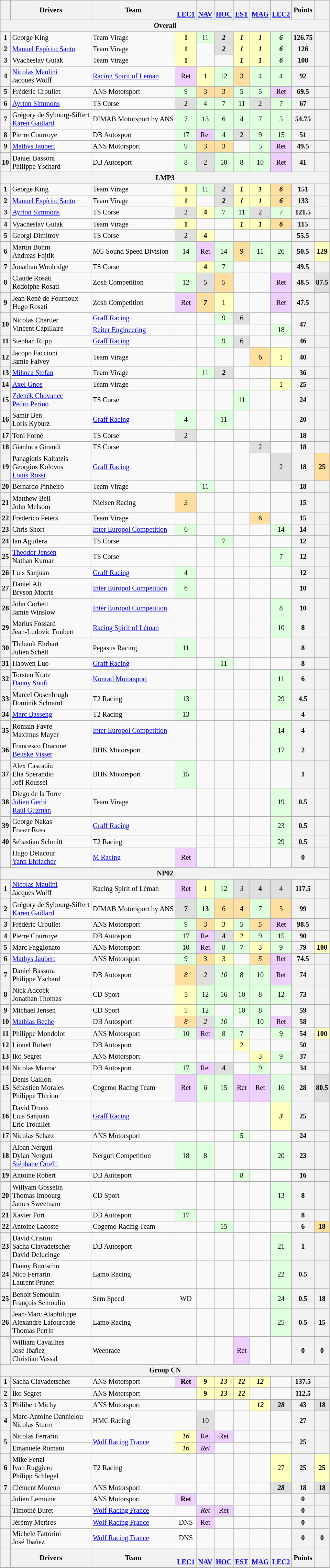<table class="wikitable" style="font-size: 85%; text-align:center;">
<tr>
<th></th>
<th>Drivers</th>
<th>Team</th>
<th><br><a href='#'>LEC1</a></th>
<th><br><a href='#'>NAV</a></th>
<th><br><a href='#'>HOC</a></th>
<th><br><a href='#'>EST</a></th>
<th><br><a href='#'>MAG</a></th>
<th><br><a href='#'>LEC2</a></th>
<th>Points</th>
<th></th>
</tr>
<tr>
<th colspan=11>Overall</th>
</tr>
<tr>
<th>1</th>
<td align=left> George King</td>
<td align=left> Team Virage</td>
<td style="background:#FFFFBF;"><strong>1</strong></td>
<td style="background:#DFFFDF;">11</td>
<td style="background:#DFDFDF;"><strong><em>2</em></strong></td>
<td style="background:#FFFFBF;"><strong><em>1</em></strong></td>
<td style="background:#FFFFBF;"><strong><em>1</em></strong></td>
<td style="background:#DFFFDF;"><strong><em>6</em></strong></td>
<th>126.75</th>
<th></th>
</tr>
<tr>
<th>2</th>
<td align=left> <a href='#'>Manuel Espírito Santo</a></td>
<td align=left> Team Virage</td>
<td style="background:#FFFFBF;"><strong>1</strong></td>
<td></td>
<td style="background:#DFDFDF;"><strong><em>2</em></strong></td>
<td style="background:#FFFFBF;"><strong><em>1</em></strong></td>
<td style="background:#FFFFBF;"><strong><em>1</em></strong></td>
<td style="background:#DFFFDF;"><strong><em>6</em></strong></td>
<th>126</th>
<th></th>
</tr>
<tr>
<th>3</th>
<td align=left> Vyacheslav Gutak</td>
<td align=left> Team Virage</td>
<td style="background:#FFFFBF;"><strong>1</strong></td>
<td></td>
<td></td>
<td style="background:#FFFFBF;"><strong><em>1</em></strong></td>
<td style="background:#FFFFBF;"><strong><em>1</em></strong></td>
<td style="background:#DFFFDF;"><strong><em>6</em></strong></td>
<th>108</th>
<th></th>
</tr>
<tr>
<th>4</th>
<td align=left> <a href='#'>Nicolas Maulini</a><br> Jacques Wolff</td>
<td align=left> <a href='#'>Racing Spirit of Léman</a></td>
<td style="background:#EFCFFF;">Ret</td>
<td style="background:#FFFFBF;">1</td>
<td style="background:#DFFFDF;">12</td>
<td style="background:#FFDF9F;">3</td>
<td style="background:#DFFFDF;">4</td>
<td style="background:#DFFFDF;">4</td>
<th>92</th>
<th></th>
</tr>
<tr>
<th>5</th>
<td align=left> Frédéric Croullet</td>
<td align=left> ANS Motorsport</td>
<td style="background:#DFFFDF;">9</td>
<td style="background:#FFDF9F;">3</td>
<td style="background:#FFDF9F;">3</td>
<td style="background:#DFFFDF;">5</td>
<td style="background:#DFFFDF;">5</td>
<td style="background:#EFCFFF;">Ret</td>
<th>69.5</th>
<th></th>
</tr>
<tr>
<th>6</th>
<td align=left> <a href='#'>Ayrton Simmons</a></td>
<td align=left> TS Corse</td>
<td style="background:#DFDFDF;">2</td>
<td style="background:#DFFFDF;">4</td>
<td style="background:#DFFFDF;">7</td>
<td style="background:#DFFFDF;">11</td>
<td style="background:#DFDFDF;">2</td>
<td style="background:#DFFFDF;">7</td>
<th>67</th>
<th></th>
</tr>
<tr>
<th>7</th>
<td align=left> Grégory de Sybourg-Siffert<br> <a href='#'>Karen Gaillard</a></td>
<td align=left> DIMAB Motorsport by ANS</td>
<td style="background:#DFFFDF;">7</td>
<td style="background:#DFFFDF;">13</td>
<td style="background:#DFFFDF;">6</td>
<td style="background:#DFFFDF;">4</td>
<td style="background:#DFFFDF;">7</td>
<td style="background:#DFFFDF;">5</td>
<th>54.75</th>
<th></th>
</tr>
<tr>
<th>8</th>
<td align=left> Pierre Courroye</td>
<td align=left> DB Autosport</td>
<td style="background:#DFFFDF;">17</td>
<td style="background:#EFCFFF;">Ret</td>
<td style="background:#DFFFDF;">4</td>
<td style="background:#DFDFDF;">2</td>
<td style="background:#DFFFDF;">9</td>
<td style="background:#DFFFDF;">15</td>
<th>51</th>
<th></th>
</tr>
<tr>
<th>9</th>
<td align=left> <a href='#'>Mathys Jaubert</a></td>
<td align=left> ANS Motorsport</td>
<td style="background:#DFFFDF;">9</td>
<td style="background:#FFDF9F;">3</td>
<td style="background:#FFDF9F;">3</td>
<td></td>
<td style="background:#DFFFDF;">5</td>
<td style="background:#EFCFFF;">Ret</td>
<th>49.5</th>
<th></th>
</tr>
<tr>
<th>10</th>
<td align=left> Daniel Bassora<br> Philippe Yschard</td>
<td align=left> DB Autosport</td>
<td style="background:#DFFFDF;">8</td>
<td style="background:#DFDFDF;">2</td>
<td style="background:#DFFFDF;">10</td>
<td style="background:#DFFFDF;">8</td>
<td style="background:#DFFFDF;">10</td>
<td style="background:#EFCFFF;">Ret</td>
<th>41</th>
<th></th>
</tr>
<tr>
<th colspan=11>LMP3</th>
</tr>
<tr>
<th>1</th>
<td align=left> George King</td>
<td align=left> Team Virage</td>
<td style="background:#FFFFBF;"><strong>1</strong></td>
<td style="background:#DFFFDF;">11</td>
<td style="background:#DFDFDF;"><strong><em>2</em></strong></td>
<td style="background:#FFFFBF;"><strong><em>1</em></strong></td>
<td style="background:#FFFFBF;"><strong><em>1</em></strong></td>
<td style="background:#FFDF9F;"><strong><em>6</em></strong></td>
<th>151</th>
<th></th>
</tr>
<tr>
<th>2</th>
<td align=left> <a href='#'>Manuel Espírito Santo</a></td>
<td align=left> Team Virage</td>
<td style="background:#FFFFBF;"><strong>1</strong></td>
<td></td>
<td style="background:#DFDFDF;"><strong><em>2</em></strong></td>
<td style="background:#FFFFBF;"><strong><em>1</em></strong></td>
<td style="background:#FFFFBF;"><strong><em>1</em></strong></td>
<td style="background:#FFDF9F;"><strong><em>6</em></strong></td>
<th>133</th>
<th></th>
</tr>
<tr>
<th>3</th>
<td align=left> <a href='#'>Ayrton Simmons</a></td>
<td align=left> TS Corse</td>
<td style="background:#DFDFDF;">2</td>
<td style="background:#FFFFBF;"><strong>4</strong></td>
<td style="background:#DFFFDF;">7</td>
<td style="background:#DFFFDF;">11</td>
<td style="background:#DFDFDF;">2</td>
<td style="background:#DFFFDF;">7</td>
<th>121.5</th>
<th></th>
</tr>
<tr>
<th>4</th>
<td align=left> Vyacheslav Gutak</td>
<td align=left> Team Virage</td>
<td style="background:#FFFFBF;"><strong>1</strong></td>
<td></td>
<td></td>
<td style="background:#FFFFBF;"><strong><em>1</em></strong></td>
<td style="background:#FFFFBF;"><strong><em>1</em></strong></td>
<td style="background:#FFDF9F;"><strong><em>6</em></strong></td>
<th>115</th>
<th></th>
</tr>
<tr>
<th>5</th>
<td align=left> Georgi Dimitrov</td>
<td align=left> TS Corse</td>
<td style="background:#DFDFDF;">2</td>
<td style="background:#FFFFBF;"><strong>4</strong></td>
<td></td>
<td></td>
<td></td>
<td></td>
<th>55.5</th>
<th></th>
</tr>
<tr>
<th>6</th>
<td align=left> Martin Böhm<br> Andreas Fojtik</td>
<td align=left> MG Sound Speed Division</td>
<td style="background:#DFFFDF;">14</td>
<td style="background:#EFCFFF;">Ret</td>
<td style="background:#DFFFDF;">14</td>
<td style="background:#FFDF9F;">9</td>
<td style="background:#DFFFDF;">11</td>
<td style="background:#DFFFDF;">26</td>
<th>50.5</th>
<th style="background:#FFFFBF;">129</th>
</tr>
<tr>
<th>7</th>
<td align=left> Jonathan Woolridge</td>
<td align=left> TS Corse</td>
<td></td>
<td style="background:#FFFFBF;"><strong>4</strong></td>
<td style="background:#DFFFDF;">7</td>
<td></td>
<td></td>
<td></td>
<th>49.5</th>
<th></th>
</tr>
<tr>
<th>8</th>
<td align=left> Claude Rosati<br> Rodolphe Rosati</td>
<td align=left> Zosh Competition</td>
<td style="background:#DFFFDF;">12</td>
<td style="background:#DFDFDF;">5</td>
<td style="background:#FFDF9F;">5</td>
<td></td>
<td></td>
<td style="background:#EFCFFF;">Ret</td>
<th>48.5</th>
<th style="background:#DFDFDF;">87.5</th>
</tr>
<tr>
<th>9</th>
<td align=left> Jean René de Fournoux<br> Hugo Rosati</td>
<td align=left> Zosh Competition</td>
<td style="background:#EFCFFF;">Ret</td>
<td style="background:#FFDF9F;"><strong><em>7</em></strong></td>
<td style="background:#FFFFBF;">1</td>
<td></td>
<td></td>
<td style="background:#EFCFFF;">Ret</td>
<th>47.5</th>
<th></th>
</tr>
<tr>
<th rowspan=2>10</th>
<td rowspan=2 align=left> Nicolas Chartier<br> Vincent Capillaire</td>
<td align=left> <a href='#'>Graff Racing</a></td>
<td></td>
<td></td>
<td style="background:#DFFFDF;">9</td>
<td style="background:#DFDFDF;">6</td>
<td></td>
<td></td>
<th rowspan=2>47</th>
<th rowspan=2></th>
</tr>
<tr>
<td align=left> <a href='#'>Reiter Engineering</a></td>
<td></td>
<td></td>
<td></td>
<td></td>
<td></td>
<td style="background:#DFFFDF;">18</td>
</tr>
<tr>
<th>11</th>
<td align=left> Stephan Rupp</td>
<td align=left> <a href='#'>Graff Racing</a></td>
<td></td>
<td></td>
<td style="background:#DFFFDF;">9</td>
<td style="background:#DFDFDF;">6</td>
<td></td>
<td></td>
<th>46</th>
<th></th>
</tr>
<tr>
<th>12</th>
<td align=left> Jacopo Faccioni<br> Jamie Falvey</td>
<td align=left> Team Virage</td>
<td></td>
<td></td>
<td></td>
<td></td>
<td style="background:#FFDF9F;">6</td>
<td style="background:#FFFFBF;">1</td>
<th>40</th>
<th></th>
</tr>
<tr>
<th>13</th>
<td align=left> <a href='#'>Mihnea Ștefan</a></td>
<td align=left> Team Virage</td>
<td></td>
<td style="background:#DFFFDF;">11</td>
<td style="background:#DFDFDF;"><strong><em>2</em></strong></td>
<td></td>
<td></td>
<td></td>
<th>36</th>
<th></th>
</tr>
<tr>
<th>14</th>
<td align=left> <a href='#'>Axel Gnos</a></td>
<td align=left> Team Virage</td>
<td></td>
<td></td>
<td></td>
<td></td>
<td></td>
<td style="background:#FFFFBF;">1</td>
<th>25</th>
<th></th>
</tr>
<tr>
<th>15</th>
<td align=left> <a href='#'>Zdeněk Chovanec</a><br> <a href='#'>Pedro Perino</a></td>
<td align=left> TS Corse</td>
<td></td>
<td></td>
<td></td>
<td style="background:#DFFFDF;">11</td>
<td></td>
<td></td>
<th>24</th>
<th></th>
</tr>
<tr>
<th>16</th>
<td align=left> Samir Ben<br> Loris Kyburz</td>
<td align=left> <a href='#'>Graff Racing</a></td>
<td style="background:#DFFFDF;">4</td>
<td></td>
<td style="background:#DFFFDF;">11</td>
<td></td>
<td></td>
<td></td>
<th>20</th>
<th></th>
</tr>
<tr>
<th>17</th>
<td align=left> Toni Forné</td>
<td align=left> TS Corse</td>
<td style="background:#DFDFDF;">2</td>
<td></td>
<td></td>
<td></td>
<td></td>
<td></td>
<th>18</th>
<th></th>
</tr>
<tr>
<th>18</th>
<td align=left> Gianluca Giraudi</td>
<td align=left> TS Corse</td>
<td></td>
<td></td>
<td></td>
<td></td>
<td style="background:#DFDFDF;">2</td>
<td></td>
<th>18</th>
<th></th>
</tr>
<tr>
<th>19</th>
<td align=left> Panagiotis Kaitatzis<br> Georgios Kolovos<br> <a href='#'>Louis Rossi</a></td>
<td align=left> <a href='#'>Graff Racing</a></td>
<td></td>
<td></td>
<td></td>
<td></td>
<td></td>
<td style="background:#DFDFDF;">2</td>
<th>18</th>
<th style="background:#FFDF9F;">25</th>
</tr>
<tr>
<th>20</th>
<td align=left> Bernardo Pinheiro</td>
<td align=left> Team Virage</td>
<td></td>
<td style="background:#DFFFDF;">11</td>
<td></td>
<td></td>
<td></td>
<td></td>
<th>18</th>
<th></th>
</tr>
<tr>
<th>21</th>
<td align=left> Matthew Bell<br> John Melsom</td>
<td align=left> Nielsen Racing</td>
<td style="background:#FFDF9F;"><em>3</em></td>
<td></td>
<td></td>
<td></td>
<td></td>
<td></td>
<th>15</th>
<th></th>
</tr>
<tr>
<th>22</th>
<td align=left> Frederico Peters</td>
<td align=left> Team Virage</td>
<td></td>
<td></td>
<td></td>
<td></td>
<td style="background:#FFDF9F;">6</td>
<td></td>
<th>15</th>
<th></th>
</tr>
<tr>
<th>23</th>
<td align=left> Chris Short</td>
<td align=left> <a href='#'>Inter Europol Competition</a></td>
<td style="background:#DFFFDF;">6</td>
<td></td>
<td></td>
<td></td>
<td></td>
<td style="background:#DFFFDF;">14</td>
<th>14</th>
<th></th>
</tr>
<tr>
<th>24</th>
<td align=left> Ian Aguilera</td>
<td align=left> TS Corse</td>
<td></td>
<td></td>
<td style="background:#DFFFDF;">7</td>
<td></td>
<td></td>
<td></td>
<th>12</th>
<th></th>
</tr>
<tr>
<th>25</th>
<td align=left> <a href='#'>Theodor Jensen</a><br> Nathan Kumar</td>
<td align=left> TS Corse</td>
<td></td>
<td></td>
<td></td>
<td></td>
<td></td>
<td style="background:#DFFFDF;">7</td>
<th>12</th>
<th></th>
</tr>
<tr>
<th>26</th>
<td align=left> Luis Sanjuan</td>
<td align=left> <a href='#'>Graff Racing</a></td>
<td style="background:#DFFFDF;">4</td>
<td></td>
<td></td>
<td></td>
<td></td>
<td></td>
<th>12</th>
<th></th>
</tr>
<tr>
<th>27</th>
<td align=left> Daniel Ali<br> Bryson Morris</td>
<td align=left> <a href='#'>Inter Europol Competition</a></td>
<td style="background:#DFFFDF;">6</td>
<td></td>
<td></td>
<td></td>
<td></td>
<td></td>
<th>10</th>
<th></th>
</tr>
<tr>
<th>28</th>
<td align=left> John Corbett<br> Jamie Winslow</td>
<td align=left> <a href='#'>Inter Europol Competition</a></td>
<td></td>
<td></td>
<td></td>
<td></td>
<td></td>
<td style="background:#DFFFDF;">8</td>
<th>10</th>
<th></th>
</tr>
<tr>
<th>29</th>
<td align=left> Marius Fossard<br> Jean-Ludovic Foubert</td>
<td align=left> <a href='#'>Racing Spirit of Léman</a></td>
<td></td>
<td></td>
<td></td>
<td></td>
<td></td>
<td style="background:#DFFFDF;">10</td>
<th>8</th>
<th></th>
</tr>
<tr>
<th>30</th>
<td align=left> Thibault Ehrhart<br> Julien Schell</td>
<td align=left> Pegasus Racing</td>
<td style="background:#DFFFDF;">11</td>
<td></td>
<td></td>
<td></td>
<td></td>
<td></td>
<th>8</th>
<th></th>
</tr>
<tr>
<th>31</th>
<td align=left> Haowen Luo</td>
<td align=left> <a href='#'>Graff Racing</a></td>
<td></td>
<td></td>
<td style="background:#DFFFDF;">11</td>
<td></td>
<td></td>
<td></td>
<th>8</th>
<th></th>
</tr>
<tr>
<th>32</th>
<td align=left> Torsten Kratz<br> <a href='#'>Danny Soufi</a></td>
<td align=left> <a href='#'>Konrad Motorsport</a></td>
<td></td>
<td></td>
<td></td>
<td></td>
<td></td>
<td style="background:#DFFFDF;">11</td>
<th>6</th>
<th></th>
</tr>
<tr>
<th>33</th>
<td align=left> Marcel Oosenbrugh<br> Dominik Schraml</td>
<td align=left> T2 Racing</td>
<td style="background:#DFFFDF;">13</td>
<td></td>
<td></td>
<td></td>
<td></td>
<td style="background:#DFFFDF;">29</td>
<th>4.5</th>
<th></th>
</tr>
<tr>
<th>34</th>
<td align=left> <a href='#'>Marc Basseng</a></td>
<td align=left> T2 Racing</td>
<td style="background:#DFFFDF;">13</td>
<td></td>
<td></td>
<td></td>
<td></td>
<td></td>
<th>4</th>
<th></th>
</tr>
<tr>
<th>35</th>
<td align=left> Romain Favre<br> Maximus Mayer</td>
<td align=left> <a href='#'>Inter Europol Competition</a></td>
<td></td>
<td></td>
<td></td>
<td></td>
<td></td>
<td style="background:#DFFFDF;">14</td>
<th>4</th>
<th></th>
</tr>
<tr>
<th>36</th>
<td align=left> Francesco Dracone<br> <a href='#'>Beitske Visser</a></td>
<td align=left> BHK Motorsport</td>
<td></td>
<td></td>
<td></td>
<td></td>
<td></td>
<td style="background:#DFFFDF;">17</td>
<th>2</th>
<th></th>
</tr>
<tr>
<th>37</th>
<td align=left> Alex Cascatău<br> Elia Sperandio<br> Joël Roussel</td>
<td align=left> BHK Motorsport</td>
<td style="background:#DFFFDF;">15</td>
<td></td>
<td></td>
<td></td>
<td></td>
<td></td>
<th>1</th>
<th></th>
</tr>
<tr>
<th>38</th>
<td align=left> Diego de la Torre<br> <a href='#'>Julien Gerbi</a><br> <a href='#'>Raúl Guzmán</a></td>
<td align=left> Team Virage</td>
<td></td>
<td></td>
<td></td>
<td></td>
<td></td>
<td style="background:#DFFFDF;">19</td>
<th>0.5</th>
<th></th>
</tr>
<tr>
<th>39</th>
<td align=left> George Nakas<br> Fraser Ross</td>
<td align=left> <a href='#'>Graff Racing</a></td>
<td></td>
<td></td>
<td></td>
<td></td>
<td></td>
<td style="background:#DFFFDF;">23</td>
<th>0.5</th>
<th></th>
</tr>
<tr>
<th>40</th>
<td align=left> Sebastian Schmitt</td>
<td align=left> T2 Racing</td>
<td></td>
<td></td>
<td></td>
<td></td>
<td></td>
<td style="background:#DFFFDF;">29</td>
<th>0.5</th>
<th></th>
</tr>
<tr>
<th></th>
<td align=left> Hugo Delacour<br> <a href='#'>Yann Ehrlacher</a></td>
<td align=left> <a href='#'>M Racing</a></td>
<td style="background:#EFCFFF;">Ret</td>
<td></td>
<td></td>
<td></td>
<td></td>
<td></td>
<th>0</th>
<th></th>
</tr>
<tr>
<th colspan=11>NP02</th>
</tr>
<tr>
<th>1</th>
<td align=left> <a href='#'>Nicolas Maulini</a><br> Jacques Wolff</td>
<td align=left> Racing Spirit of Léman</td>
<td style="background:#EFCFFF;">Ret</td>
<td style="background:#FFFFBF;">1</td>
<td style="background:#DFFFDF;">12</td>
<td style="background:#DFDFDF;"><em>3</em></td>
<td style="background:#DFDFDF;"><strong>4</strong></td>
<td style="background:#DFDFDF;">4</td>
<th>117.5</th>
<th></th>
</tr>
<tr>
<th>2</th>
<td align=left> Grégory de Sybourg-Siffert<br> <a href='#'>Karen Gaillard</a></td>
<td align=left> DIMAB Motorsport by ANS</td>
<td style="background:#DFDFDF;"><strong>7</strong></td>
<td style="background:#DFFFDF;"><strong>13</strong></td>
<td style="background:#FFDF9F;">6</td>
<td style="background:#FFDF9F;"><strong>4</strong></td>
<td style="background:#DFFFDF;">7</td>
<td style="background:#FFDF9F;">5</td>
<th>99</th>
<th></th>
</tr>
<tr>
<th>3</th>
<td align=left> Frédéric Croullet</td>
<td align=left> ANS Motorsport</td>
<td style="background:#DFFFDF;">9</td>
<td style="background:#FFDF9F;">3</td>
<td style="background:#FFFFBF;">3</td>
<td style="background:#DFFFDF;">5</td>
<td style="background:#FFDF9F;"><em>5</em></td>
<td style="background:#EFCFFF;">Ret</td>
<th>98.5</th>
<th></th>
</tr>
<tr>
<th>4</th>
<td align=left> Pierre Courroye</td>
<td align=left> DB Autosport</td>
<td style="background:#DFFFDF;">17</td>
<td style="background:#EFCFFF;">Ret</td>
<td style="background:#DFDFDF;"><strong>4</strong></td>
<td style="background:#FFFFBF;">2</td>
<td style="background:#DFFFDF;">9</td>
<td style="background:#DFFFDF;">15</td>
<th>90</th>
<th></th>
</tr>
<tr>
<th>5</th>
<td align=left> Marc Faggionato</td>
<td align=left> ANS Motorsport</td>
<td style="background:#DFFFDF;">10</td>
<td style="background:#EFCFFF;">Ret</td>
<td style="background:#DFFFDF;">8</td>
<td style="background:#DFFFDF;">7</td>
<td style="background:#FFFFBF;">3</td>
<td style="background:#DFFFDF;">9</td>
<th>79</th>
<th style="background:#FFFFBF;">100</th>
</tr>
<tr>
<th>6</th>
<td align=left> <a href='#'>Mathys Jaubert</a></td>
<td align=left> ANS Motorsport</td>
<td style="background:#DFFFDF;">9</td>
<td style="background:#FFDF9F;">3</td>
<td style="background:#FFFFBF;">3</td>
<td></td>
<td style="background:#FFDF9F;"><em>5</em></td>
<td style="background:#EFCFFF;">Ret</td>
<th>74.5</th>
<th></th>
</tr>
<tr>
<th>7</th>
<td align=left> Daniel Bassora<br> Philippe Yschard</td>
<td align=left> DB Autosport</td>
<td style="background:#FFDF9F;"><em>8</em></td>
<td style="background:#DFDFDF;"><em>2</em></td>
<td style="background:#DFFFDF;"><em>10</em></td>
<td style="background:#DFFFDF;">8</td>
<td style="background:#DFFFDF;">10</td>
<td style="background:#EFCFFF;">Ret</td>
<th>74</th>
<th></th>
</tr>
<tr>
<th>8</th>
<td align=left> Nick Adcock<br> Jonathan Thomas</td>
<td align=left> CD Sport</td>
<td style="background:#FFFFBF;">5</td>
<td style="background:#DFFFDF;">12</td>
<td style="background:#DFFFDF;">16</td>
<td style="background:#DFFFDF;">10</td>
<td style="background:#DFFFDF;">8</td>
<td style="background:#DFFFDF;">12</td>
<th>73</th>
<th></th>
</tr>
<tr>
<th>9</th>
<td align=left> Michael Jensen</td>
<td align=left> CD Sport</td>
<td style="background:#FFFFBF;">5</td>
<td style="background:#DFFFDF;">12</td>
<td></td>
<td style="background:#DFFFDF;">10</td>
<td style="background:#DFFFDF;">8</td>
<td></td>
<th>59</th>
<th></th>
</tr>
<tr>
<th>10</th>
<td align=left> <a href='#'>Mathias Beche</a></td>
<td align=left> DB Autosport</td>
<td style="background:#FFDF9F;"><em>8</em></td>
<td style="background:#DFDFDF;"><em>2</em></td>
<td style="background:#DFFFDF;"><em>10</em></td>
<td></td>
<td style="background:#DFFFDF;">10</td>
<td style="background:#EFCFFF;">Ret</td>
<th>58</th>
<th></th>
</tr>
<tr>
<th>11</th>
<td align=left> Philippe Mondolot</td>
<td align=left> ANS Motorsport</td>
<td style="background:#DFFFDF;">10</td>
<td style="background:#EFCFFF;">Ret</td>
<td style="background:#DFFFDF;">8</td>
<td style="background:#DFFFDF;">7</td>
<td></td>
<td style="background:#DFFFDF;">9</td>
<th>54</th>
<th style="background:#FFFFBF;">100</th>
</tr>
<tr>
<th>12</th>
<td align=left> Lionel Robert</td>
<td align=left> DB Autosport</td>
<td></td>
<td></td>
<td></td>
<td style="background:#FFFFBF;">2</td>
<td></td>
<td></td>
<th>50</th>
<th></th>
</tr>
<tr>
<th>13</th>
<td align=left> Iko Segret</td>
<td align=left> ANS Motorsport</td>
<td></td>
<td></td>
<td></td>
<td></td>
<td style="background:#FFFFBF;">3</td>
<td style="background:#DFFFDF;">9</td>
<th>37</th>
<th></th>
</tr>
<tr>
<th>14</th>
<td align=left> Nicolas Marroc</td>
<td align=left> DB Autosport</td>
<td style="background:#DFFFDF;">17</td>
<td style="background:#EFCFFF;">Ret</td>
<td style="background:#DFDFDF;"><strong>4</strong></td>
<td></td>
<td style="background:#DFFFDF;">9</td>
<td></td>
<th>34</th>
<th></th>
</tr>
<tr>
<th>15</th>
<td align=left> Denis Caillon<br> Sébastien Morales<br> Philippe Thirion</td>
<td align=left> Cogemo Racing Team</td>
<td style="background:#EFCFFF;">Ret</td>
<td style="background:#DFFFDF;">6</td>
<td style="background:#DFFFDF;">15</td>
<td style="background:#EFCFFF;">Ret</td>
<td style="background:#EFCFFF;">Ret</td>
<td style="background:#DFFFDF;">16</td>
<th>28</th>
<th style="background:#DFDFDF;">80.5</th>
</tr>
<tr>
<th>16</th>
<td align=left> David Droux<br> Luis Sanjuan<br> Eric Trouillet</td>
<td align=left> <a href='#'>Graff Racing</a></td>
<td></td>
<td></td>
<td></td>
<td></td>
<td></td>
<td style="background:#FFFFBF;"><strong><em>3</em></strong></td>
<th>25</th>
<th></th>
</tr>
<tr>
<th>17</th>
<td align=left> Nicolas Schatz</td>
<td align=left> ANS Motorsport</td>
<td></td>
<td></td>
<td></td>
<td style="background:#DFFFDF;">5</td>
<td></td>
<td></td>
<th>24</th>
<th></th>
</tr>
<tr>
<th>18</th>
<td align=left> Alban Nerguti<br> Dylan Nerguti<br> <a href='#'>Stéphane Ortelli</a></td>
<td align=left> Nerguti Competition</td>
<td style="background:#DFFFDF;">18</td>
<td style="background:#DFFFDF;">8</td>
<td></td>
<td></td>
<td></td>
<td style="background:#DFFFDF;">20</td>
<th>23</th>
<th></th>
</tr>
<tr>
<th>19</th>
<td align=left> Antoine Robert</td>
<td align=left> DB Autosport</td>
<td></td>
<td></td>
<td></td>
<td style="background:#DFFFDF;">8</td>
<td></td>
<td></td>
<th>16</th>
<th></th>
</tr>
<tr>
<th>20</th>
<td align=left> Willyam Gosselin<br> Thomas Imbourg<br> James Sweetnam</td>
<td align=left> CD Sport</td>
<td></td>
<td></td>
<td></td>
<td></td>
<td></td>
<td style="background:#DFFFDF;">13</td>
<th>8</th>
<th></th>
</tr>
<tr>
<th>21</th>
<td align=left> Xavier Fort</td>
<td align=left> DB Autosport</td>
<td style="background:#DFFFDF;">17</td>
<td></td>
<td></td>
<td></td>
<td></td>
<td></td>
<th>8</th>
<th></th>
</tr>
<tr>
<th>22</th>
<td align=left> Antoine Lacoste</td>
<td align=left> Cogemo Racing Team</td>
<td></td>
<td></td>
<td style="background:#DFFFDF;">15</td>
<td></td>
<td></td>
<td></td>
<th>6</th>
<th style="background:#FFDF9F;">18</th>
</tr>
<tr>
<th>23</th>
<td align=left> David Cristini<br> Sacha Clavadetscher<br> David Delucinge</td>
<td align=left> DB Autosport</td>
<td></td>
<td></td>
<td></td>
<td></td>
<td></td>
<td style="background:#DFFFDF;">21</td>
<th>1</th>
<th></th>
</tr>
<tr>
<th>24</th>
<td align=left> Danny Buntschu<br> Nico Ferrarin<br> Laurent Prunet</td>
<td align=left> Lamo Racing</td>
<td></td>
<td></td>
<td></td>
<td></td>
<td></td>
<td style="background:#DFFFDF;">22</td>
<th>0.5</th>
<th></th>
</tr>
<tr>
<th>25</th>
<td align=left> Benoit Semoulin<br> François Semoulin</td>
<td align=left> Sem Speed</td>
<td>WD</td>
<td></td>
<td></td>
<td></td>
<td></td>
<td style="background:#DFFFDF;">24</td>
<th>0.5</th>
<th>18</th>
</tr>
<tr>
<th>26</th>
<td align=left> Jean-Marc Alaphilippe<br> Alexandre Lafourcade<br> Thomas Perrin</td>
<td align=left> Lamo Racing</td>
<td></td>
<td></td>
<td></td>
<td></td>
<td></td>
<td style="background:#DFFFDF;">25</td>
<th>0.5</th>
<th>15</th>
</tr>
<tr>
<th></th>
<td align=left> William Cavailhes<br> José Ibañez<br> Christian Vassal</td>
<td align=left> Weenrace</td>
<td></td>
<td></td>
<td></td>
<td style="background:#EFCFFF;">Ret</td>
<td></td>
<td></td>
<th>0</th>
<th>0</th>
</tr>
<tr>
<th colspan=11>Group CN</th>
</tr>
<tr>
<th>1</th>
<td align=left> Sacha Clavadetscher</td>
<td align=left> ANS Motorsport</td>
<td style="background:#EFCFFF;"><strong>Ret</strong></td>
<td style="background:#FFFFBF;"><strong>9</strong></td>
<td style="background:#FFFFBF;"><strong><em>13</em></strong></td>
<td style="background:#FFFFBF;"><strong><em>12</em></strong></td>
<td style="background:#FFFFBF;"><strong><em>12</em></strong></td>
<td></td>
<th>137.5</th>
<th></th>
</tr>
<tr>
<th>2</th>
<td align=left> Iko Segret</td>
<td align=left> ANS Motorsport</td>
<td></td>
<td style="background:#FFFFBF;"><strong>9</strong></td>
<td style="background:#FFFFBF;"><strong><em>13</em></strong></td>
<td style="background:#FFFFBF;"><strong><em>12</em></strong></td>
<td></td>
<td></td>
<th>112.5</th>
<th></th>
</tr>
<tr>
<th>3</th>
<td align=left> Philibert Michy</td>
<td align=left> ANS Motorsport</td>
<td></td>
<td></td>
<td></td>
<td></td>
<td style="background:#FFFFBF;"><strong><em>12</em></strong></td>
<td style="background:#DFDFDF;"><strong><em>28</em></strong></td>
<th>43</th>
<th style="background:#DFDFDF;">18</th>
</tr>
<tr>
<th>4</th>
<td align=left> Marc-Antoine Dannielou<br> Nicolas Sturm</td>
<td align=left> HMC Racing</td>
<td></td>
<td style="background:#DFDFDF;">10</td>
<td></td>
<td></td>
<td></td>
<td></td>
<th>27</th>
<th></th>
</tr>
<tr>
<th rowspan=2>5</th>
<td align=left> Nicolas Ferrarin</td>
<td rowspan=2 align=left> <a href='#'>Wolf Racing France</a></td>
<td style="background:#FFFFBF;"><em>16</em></td>
<td style="background:#EFCFFF;">Ret</td>
<td style="background:#EFCFFF;">Ret</td>
<td></td>
<td></td>
<td></td>
<th rowspan=2>25</th>
<th rowspan=2></th>
</tr>
<tr>
<td align=left> Emanuele Romani</td>
<td style="background:#FFFFBF;"><em>16</em></td>
<td style="background:#EFCFFF;"><em>Ret</em></td>
<td></td>
<td></td>
<td></td>
<td></td>
</tr>
<tr>
<th>6</th>
<td align=left> Mike Fenzl<br> Ivan Ruggiero<br> Philipp Schlegel</td>
<td align=left> T2 Racing</td>
<td></td>
<td></td>
<td></td>
<td></td>
<td></td>
<td style="background:#FFFFBF;">27</td>
<th>25</th>
<th style="background:#FFFFBF;">25</th>
</tr>
<tr>
<th>7</th>
<td align=left> Clément Moreno</td>
<td align=left> ANS Motorsport</td>
<td></td>
<td></td>
<td></td>
<td></td>
<td></td>
<td style="background:#DFDFDF;"><strong><em>28</em></strong></td>
<th>18</th>
<th style="background:#DFDFDF;">18</th>
</tr>
<tr>
<th></th>
<td align=left> Julien Lemoine</td>
<td align=left> ANS Motorsport</td>
<td style="background:#EFCFFF;"><strong>Ret</strong></td>
<td></td>
<td></td>
<td></td>
<td></td>
<td></td>
<th>0</th>
<th></th>
</tr>
<tr>
<th></th>
<td align=left> Timothé Buret</td>
<td align=left> <a href='#'>Wolf Racing France</a></td>
<td></td>
<td style="background:#EFCFFF;"><em>Ret</em></td>
<td style="background:#EFCFFF;">Ret</td>
<td></td>
<td></td>
<td></td>
<th>0</th>
<th></th>
</tr>
<tr>
<th></th>
<td align=left> Jérémy Merires</td>
<td align=left> <a href='#'>Wolf Racing France</a></td>
<td style="background:#FFFFFF;">DNS</td>
<td style="background:#EFCFFF;">Ret</td>
<td></td>
<td></td>
<td></td>
<td></td>
<th>0</th>
<th></th>
</tr>
<tr>
<th></th>
<td align=left> Michele Fattorini<br> José Ibañez</td>
<td align=left> <a href='#'>Wolf Racing France</a></td>
<td style="background:#FFFFFF;">DNS</td>
<td></td>
<td></td>
<td></td>
<td></td>
<td></td>
<th>0</th>
<th>0</th>
</tr>
<tr>
<th></th>
<th>Drivers</th>
<th>Team</th>
<th><br><a href='#'>LEC1</a></th>
<th><br><a href='#'>NAV</a></th>
<th><br><a href='#'>HOC</a></th>
<th><br><a href='#'>EST</a></th>
<th><br><a href='#'>MAG</a></th>
<th><br><a href='#'>LEC2</a></th>
<th>Points</th>
<th></th>
</tr>
<tr>
</tr>
</table>
